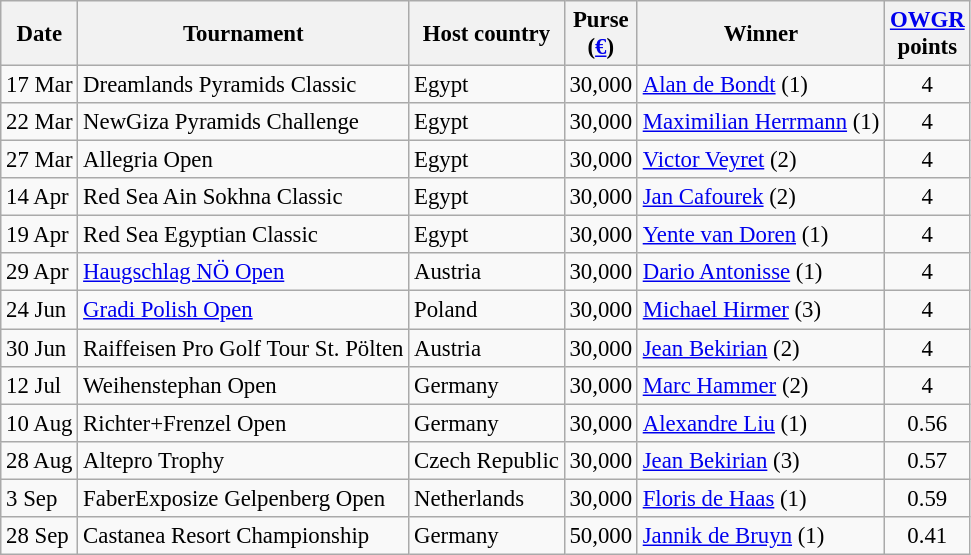<table class="wikitable" style="font-size:95%;">
<tr>
<th>Date</th>
<th>Tournament</th>
<th>Host country</th>
<th>Purse<br>(<a href='#'>€</a>)</th>
<th>Winner</th>
<th><a href='#'>OWGR</a><br>points</th>
</tr>
<tr>
<td>17 Mar</td>
<td>Dreamlands Pyramids Classic</td>
<td>Egypt</td>
<td align=right>30,000</td>
<td> <a href='#'>Alan de Bondt</a> (1)</td>
<td align=center>4</td>
</tr>
<tr>
<td>22 Mar</td>
<td>NewGiza Pyramids Challenge</td>
<td>Egypt</td>
<td align=right>30,000</td>
<td> <a href='#'>Maximilian Herrmann</a> (1)</td>
<td align=center>4</td>
</tr>
<tr>
<td>27 Mar</td>
<td>Allegria Open</td>
<td>Egypt</td>
<td align=right>30,000</td>
<td> <a href='#'>Victor Veyret</a> (2)</td>
<td align=center>4</td>
</tr>
<tr>
<td>14 Apr</td>
<td>Red Sea Ain Sokhna Classic</td>
<td>Egypt</td>
<td align=right>30,000</td>
<td> <a href='#'>Jan Cafourek</a> (2)</td>
<td align=center>4</td>
</tr>
<tr>
<td>19 Apr</td>
<td>Red Sea Egyptian Classic</td>
<td>Egypt</td>
<td align=right>30,000</td>
<td> <a href='#'>Yente van Doren</a> (1)</td>
<td align=center>4</td>
</tr>
<tr>
<td>29 Apr</td>
<td><a href='#'>Haugschlag NÖ Open</a></td>
<td>Austria</td>
<td align=right>30,000</td>
<td> <a href='#'>Dario Antonisse</a> (1)</td>
<td align=center>4</td>
</tr>
<tr>
<td>24 Jun</td>
<td><a href='#'>Gradi Polish Open</a></td>
<td>Poland</td>
<td align=right>30,000</td>
<td> <a href='#'>Michael Hirmer</a> (3)</td>
<td align=center>4</td>
</tr>
<tr>
<td>30 Jun</td>
<td>Raiffeisen Pro Golf Tour St. Pölten</td>
<td>Austria</td>
<td align=right>30,000</td>
<td> <a href='#'>Jean Bekirian</a> (2)</td>
<td align=center>4</td>
</tr>
<tr>
<td>12 Jul</td>
<td>Weihenstephan Open</td>
<td>Germany</td>
<td align=right>30,000</td>
<td> <a href='#'>Marc Hammer</a> (2)</td>
<td align=center>4</td>
</tr>
<tr>
<td>10 Aug</td>
<td>Richter+Frenzel Open</td>
<td>Germany</td>
<td align=right>30,000</td>
<td> <a href='#'>Alexandre Liu</a> (1)</td>
<td align=center>0.56</td>
</tr>
<tr>
<td>28 Aug</td>
<td>Altepro Trophy</td>
<td>Czech Republic</td>
<td align=right>30,000</td>
<td> <a href='#'>Jean Bekirian</a> (3)</td>
<td align=center>0.57</td>
</tr>
<tr>
<td>3 Sep</td>
<td>FaberExposize Gelpenberg Open</td>
<td>Netherlands</td>
<td align=right>30,000</td>
<td> <a href='#'>Floris de Haas</a> (1)</td>
<td align=center>0.59</td>
</tr>
<tr>
<td>28 Sep</td>
<td>Castanea Resort Championship</td>
<td>Germany</td>
<td align=right>50,000</td>
<td> <a href='#'>Jannik de Bruyn</a> (1)</td>
<td align=center>0.41</td>
</tr>
</table>
